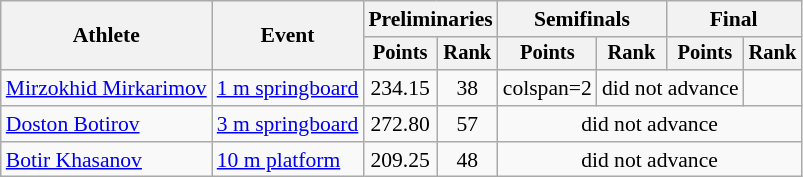<table class=wikitable style="font-size:90%;">
<tr>
<th rowspan="2">Athlete</th>
<th rowspan="2">Event</th>
<th colspan="2">Preliminaries</th>
<th colspan="2">Semifinals</th>
<th colspan="2">Final</th>
</tr>
<tr style="font-size:95%">
<th>Points</th>
<th>Rank</th>
<th>Points</th>
<th>Rank</th>
<th>Points</th>
<th>Rank</th>
</tr>
<tr align=center>
<td align=left><a href='#'>Mirzokhid Mirkarimov</a></td>
<td align=left><a href='#'>1 m springboard</a></td>
<td>234.15</td>
<td>38</td>
<td>colspan=2 </td>
<td colspan=2>did not advance</td>
</tr>
<tr align=center>
<td align=left><a href='#'>Doston Botirov</a></td>
<td align=left><a href='#'>3 m springboard</a></td>
<td>272.80</td>
<td>57</td>
<td colspan=4>did not advance</td>
</tr>
<tr align=center>
<td align=left><a href='#'>Botir Khasanov</a></td>
<td align=left><a href='#'>10 m platform</a></td>
<td>209.25</td>
<td>48</td>
<td colspan=4>did not advance</td>
</tr>
</table>
